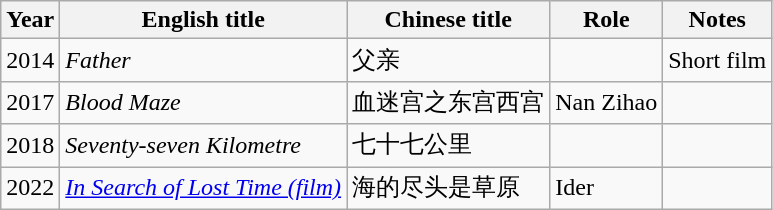<table class="wikitable">
<tr>
<th>Year</th>
<th>English title</th>
<th>Chinese title</th>
<th>Role</th>
<th>Notes</th>
</tr>
<tr>
<td>2014</td>
<td><em>Father</em></td>
<td>父亲</td>
<td></td>
<td>Short film</td>
</tr>
<tr>
<td>2017</td>
<td><em>Blood Maze</em></td>
<td>血迷宫之东宫西宫</td>
<td>Nan Zihao</td>
<td></td>
</tr>
<tr>
<td>2018</td>
<td><em> Seventy-seven Kilometre</em></td>
<td>七十七公里</td>
<td></td>
<td></td>
</tr>
<tr>
<td>2022</td>
<td><em><a href='#'>In Search of Lost Time (film)</a></em></td>
<td>海的尽头是草原</td>
<td>Ider</td>
<td></td>
</tr>
</table>
